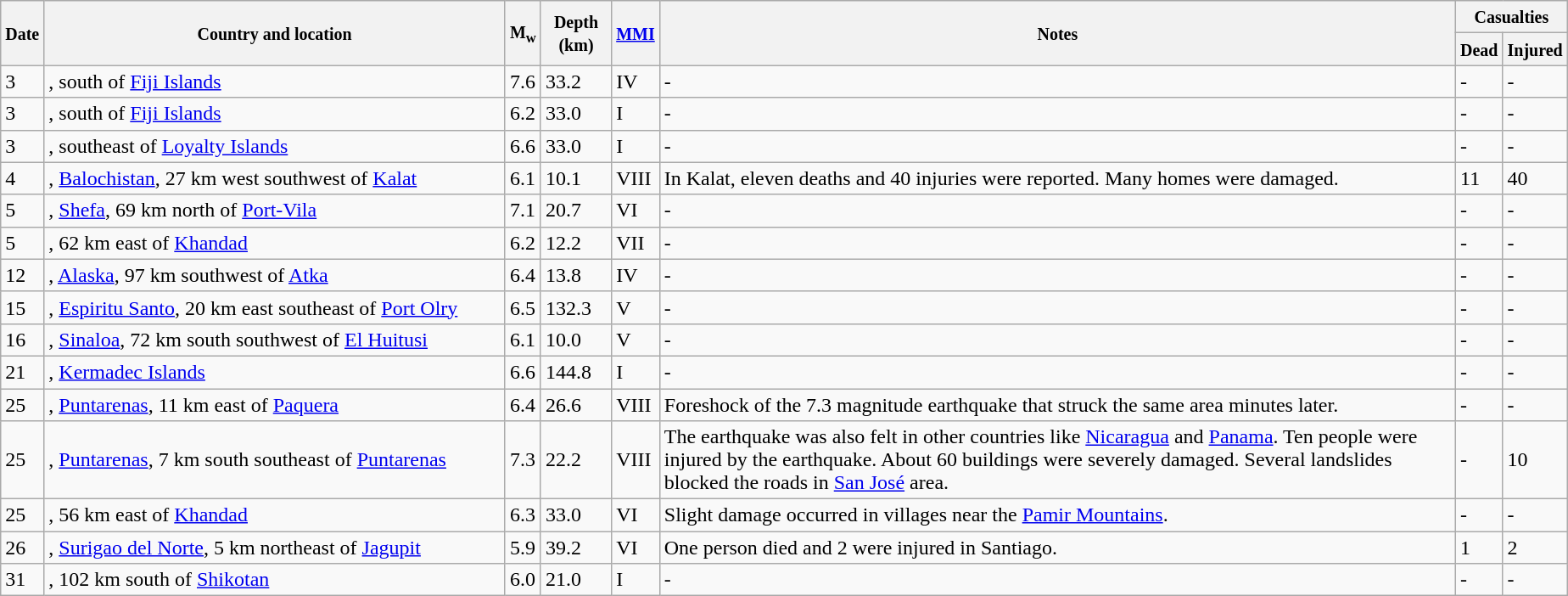<table class="wikitable sortable" style="border:1px black; margin-left:1em;">
<tr>
<th rowspan="2"><small>Date</small></th>
<th rowspan="2" style="width: 355px"><small>Country and location</small></th>
<th rowspan="2"><small>M<sub>w</sub></small></th>
<th rowspan="2"><small>Depth (km)</small></th>
<th rowspan="2"><small><a href='#'>MMI</a></small></th>
<th rowspan="2" class="unsortable"><small>Notes</small></th>
<th colspan="2"><small>Casualties</small></th>
</tr>
<tr>
<th><small>Dead</small></th>
<th><small>Injured</small></th>
</tr>
<tr>
<td>3</td>
<td>, south of <a href='#'>Fiji Islands</a></td>
<td>7.6</td>
<td>33.2</td>
<td>IV</td>
<td>-</td>
<td>-</td>
<td>-</td>
</tr>
<tr>
<td>3</td>
<td>, south of <a href='#'>Fiji Islands</a></td>
<td>6.2</td>
<td>33.0</td>
<td>I</td>
<td>-</td>
<td>-</td>
<td>-</td>
</tr>
<tr>
<td>3</td>
<td>, southeast of <a href='#'>Loyalty Islands</a></td>
<td>6.6</td>
<td>33.0</td>
<td>I</td>
<td>-</td>
<td>-</td>
<td>-</td>
</tr>
<tr>
<td>4</td>
<td>, <a href='#'>Balochistan</a>, 27 km west southwest of <a href='#'>Kalat</a></td>
<td>6.1</td>
<td>10.1</td>
<td>VIII</td>
<td>In Kalat, eleven deaths and 40 injuries were reported. Many homes were damaged.</td>
<td>11</td>
<td>40</td>
</tr>
<tr>
<td>5</td>
<td>, <a href='#'>Shefa</a>, 69 km north of <a href='#'>Port-Vila</a></td>
<td>7.1</td>
<td>20.7</td>
<td>VI</td>
<td>-</td>
<td>-</td>
<td>-</td>
</tr>
<tr>
<td>5</td>
<td>, 62 km east of <a href='#'>Khandad</a></td>
<td>6.2</td>
<td>12.2</td>
<td>VII</td>
<td>-</td>
<td>-</td>
<td>-</td>
</tr>
<tr>
<td>12</td>
<td>, <a href='#'>Alaska</a>, 97 km southwest of <a href='#'>Atka</a></td>
<td>6.4</td>
<td>13.8</td>
<td>IV</td>
<td>-</td>
<td>-</td>
<td>-</td>
</tr>
<tr>
<td>15</td>
<td>, <a href='#'>Espiritu Santo</a>, 20 km east southeast of <a href='#'>Port Olry</a></td>
<td>6.5</td>
<td>132.3</td>
<td>V</td>
<td>-</td>
<td>-</td>
<td>-</td>
</tr>
<tr>
<td>16</td>
<td>, <a href='#'>Sinaloa</a>, 72 km south southwest of <a href='#'>El Huitusi</a></td>
<td>6.1</td>
<td>10.0</td>
<td>V</td>
<td>-</td>
<td>-</td>
<td>-</td>
</tr>
<tr>
<td>21</td>
<td>, <a href='#'>Kermadec Islands</a></td>
<td>6.6</td>
<td>144.8</td>
<td>I</td>
<td>-</td>
<td>-</td>
<td>-</td>
</tr>
<tr>
<td>25</td>
<td>, <a href='#'>Puntarenas</a>, 11 km east of <a href='#'>Paquera</a></td>
<td>6.4</td>
<td>26.6</td>
<td>VIII</td>
<td>Foreshock of the 7.3 magnitude earthquake that struck the same area minutes later.</td>
<td>-</td>
<td>-</td>
</tr>
<tr>
<td>25</td>
<td>, <a href='#'>Puntarenas</a>, 7 km south southeast of <a href='#'>Puntarenas</a></td>
<td>7.3</td>
<td>22.2</td>
<td>VIII</td>
<td>The earthquake was also felt in other countries like <a href='#'>Nicaragua</a> and <a href='#'>Panama</a>. Ten people were injured by the earthquake. About 60 buildings were severely damaged. Several landslides blocked the roads in <a href='#'>San José</a> area.</td>
<td>-</td>
<td>10</td>
</tr>
<tr>
<td>25</td>
<td>, 56 km east of <a href='#'>Khandad</a></td>
<td>6.3</td>
<td>33.0</td>
<td>VI</td>
<td>Slight damage occurred in villages near the <a href='#'>Pamir Mountains</a>.</td>
<td>-</td>
<td>-</td>
</tr>
<tr>
<td>26</td>
<td>, <a href='#'>Surigao del Norte</a>, 5 km northeast of <a href='#'>Jagupit</a></td>
<td>5.9</td>
<td>39.2</td>
<td>VI</td>
<td>One person died and 2 were injured in Santiago.</td>
<td>1</td>
<td>2</td>
</tr>
<tr>
<td>31</td>
<td>, 102 km south of <a href='#'>Shikotan</a></td>
<td>6.0</td>
<td>21.0</td>
<td>I</td>
<td>-</td>
<td>-</td>
<td>-</td>
</tr>
<tr>
</tr>
</table>
